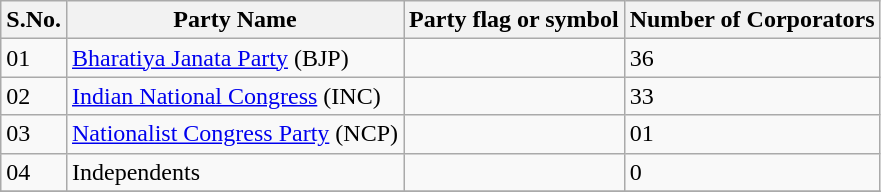<table class="sortable wikitable">
<tr>
<th>S.No.</th>
<th>Party Name</th>
<th>Party flag or symbol</th>
<th>Number of Corporators</th>
</tr>
<tr>
<td>01</td>
<td><a href='#'>Bharatiya Janata Party</a> (BJP)</td>
<td></td>
<td>36</td>
</tr>
<tr>
<td>02</td>
<td><a href='#'>Indian National Congress</a> (INC)</td>
<td></td>
<td>33</td>
</tr>
<tr>
<td>03</td>
<td><a href='#'>Nationalist Congress Party</a> (NCP)</td>
<td></td>
<td>01</td>
</tr>
<tr>
<td>04</td>
<td>Independents</td>
<td></td>
<td>0</td>
</tr>
<tr>
</tr>
</table>
